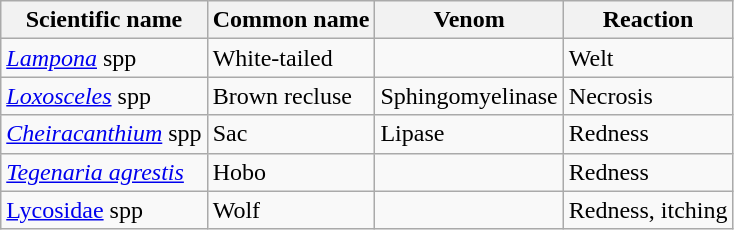<table class="wikitable">
<tr>
<th>Scientific name</th>
<th>Common name</th>
<th>Venom</th>
<th>Reaction</th>
</tr>
<tr>
<td><em><a href='#'>Lampona</a></em> spp</td>
<td>White-tailed</td>
<td></td>
<td>Welt</td>
</tr>
<tr>
<td><em><a href='#'>Loxosceles</a></em> spp</td>
<td>Brown recluse</td>
<td>Sphingomyelinase</td>
<td>Necrosis</td>
</tr>
<tr>
<td><em><a href='#'>Cheiracanthium</a></em> spp</td>
<td>Sac</td>
<td>Lipase</td>
<td>Redness</td>
</tr>
<tr>
<td><em><a href='#'>Tegenaria agrestis</a></em></td>
<td>Hobo</td>
<td></td>
<td>Redness</td>
</tr>
<tr>
<td><a href='#'>Lycosidae</a> spp</td>
<td>Wolf</td>
<td></td>
<td>Redness, itching</td>
</tr>
</table>
